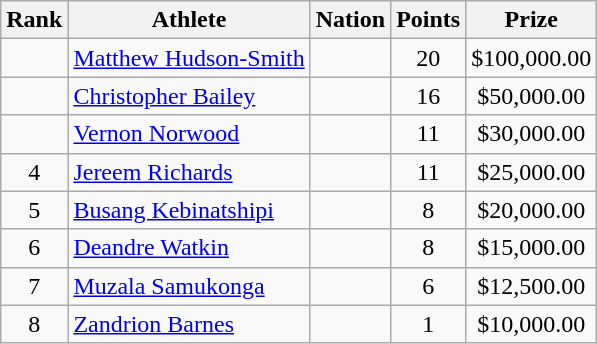<table class="wikitable mw-datatable sortable" style="text-align:center;">
<tr>
<th scope="col" style="width: 10px;">Rank</th>
<th scope="col">Athlete</th>
<th scope="col">Nation</th>
<th scope="col">Points</th>
<th scope="col">Prize</th>
</tr>
<tr>
<td></td>
<td align=left><a href='#'>Matthew Hudson-Smith</a> </td>
<td align=left></td>
<td>20</td>
<td>$100,000.00</td>
</tr>
<tr>
<td></td>
<td align=left><a href='#'>Christopher Bailey</a> </td>
<td align=left></td>
<td>16</td>
<td>$50,000.00</td>
</tr>
<tr>
<td></td>
<td align=left><a href='#'>Vernon Norwood</a> </td>
<td align=left></td>
<td>11</td>
<td>$30,000.00</td>
</tr>
<tr>
<td>4</td>
<td align=left><a href='#'>Jereem Richards</a> </td>
<td align=left></td>
<td>11</td>
<td>$25,000.00</td>
</tr>
<tr>
<td>5</td>
<td align=left><a href='#'>Busang Kebinatshipi</a> </td>
<td align=left></td>
<td>8</td>
<td>$20,000.00</td>
</tr>
<tr>
<td>6</td>
<td align=left><a href='#'>Deandre Watkin</a> </td>
<td align=left></td>
<td>8</td>
<td>$15,000.00</td>
</tr>
<tr>
<td>7</td>
<td align=left><a href='#'>Muzala Samukonga</a> </td>
<td align=left></td>
<td>6</td>
<td>$12,500.00</td>
</tr>
<tr>
<td>8</td>
<td align=left><a href='#'>Zandrion Barnes</a> </td>
<td align=left></td>
<td>1</td>
<td>$10,000.00</td>
</tr>
</table>
